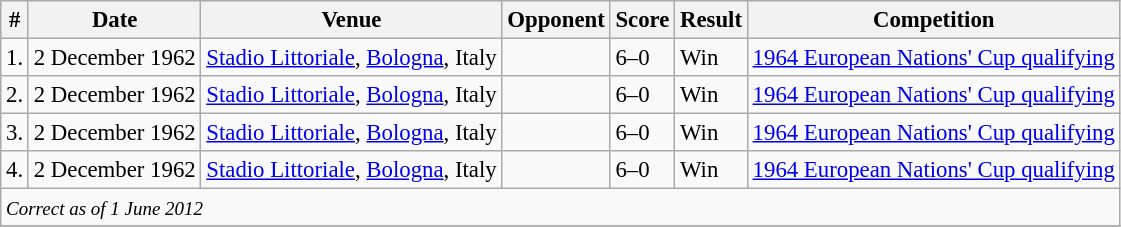<table class="wikitable" style="font-size:95%;">
<tr>
<th>#</th>
<th>Date</th>
<th>Venue</th>
<th>Opponent</th>
<th>Score</th>
<th>Result</th>
<th>Competition</th>
</tr>
<tr>
<td>1.</td>
<td>2 December 1962</td>
<td><a href='#'>Stadio Littoriale</a>, <a href='#'>Bologna</a>, Italy</td>
<td></td>
<td>6–0</td>
<td>Win</td>
<td><a href='#'>1964 European Nations' Cup qualifying</a></td>
</tr>
<tr>
<td>2.</td>
<td>2 December 1962</td>
<td><a href='#'>Stadio Littoriale</a>, <a href='#'>Bologna</a>, Italy</td>
<td></td>
<td>6–0</td>
<td>Win</td>
<td><a href='#'>1964 European Nations' Cup qualifying</a></td>
</tr>
<tr>
<td>3.</td>
<td>2 December 1962</td>
<td><a href='#'>Stadio Littoriale</a>, <a href='#'>Bologna</a>, Italy</td>
<td></td>
<td>6–0</td>
<td>Win</td>
<td><a href='#'>1964 European Nations' Cup qualifying</a></td>
</tr>
<tr>
<td>4.</td>
<td>2 December 1962</td>
<td><a href='#'>Stadio Littoriale</a>, <a href='#'>Bologna</a>, Italy</td>
<td></td>
<td>6–0</td>
<td>Win</td>
<td><a href='#'>1964 European Nations' Cup qualifying</a></td>
</tr>
<tr>
<td colspan="12"><small><em>Correct as of 1 June 2012</em></small></td>
</tr>
<tr>
</tr>
</table>
